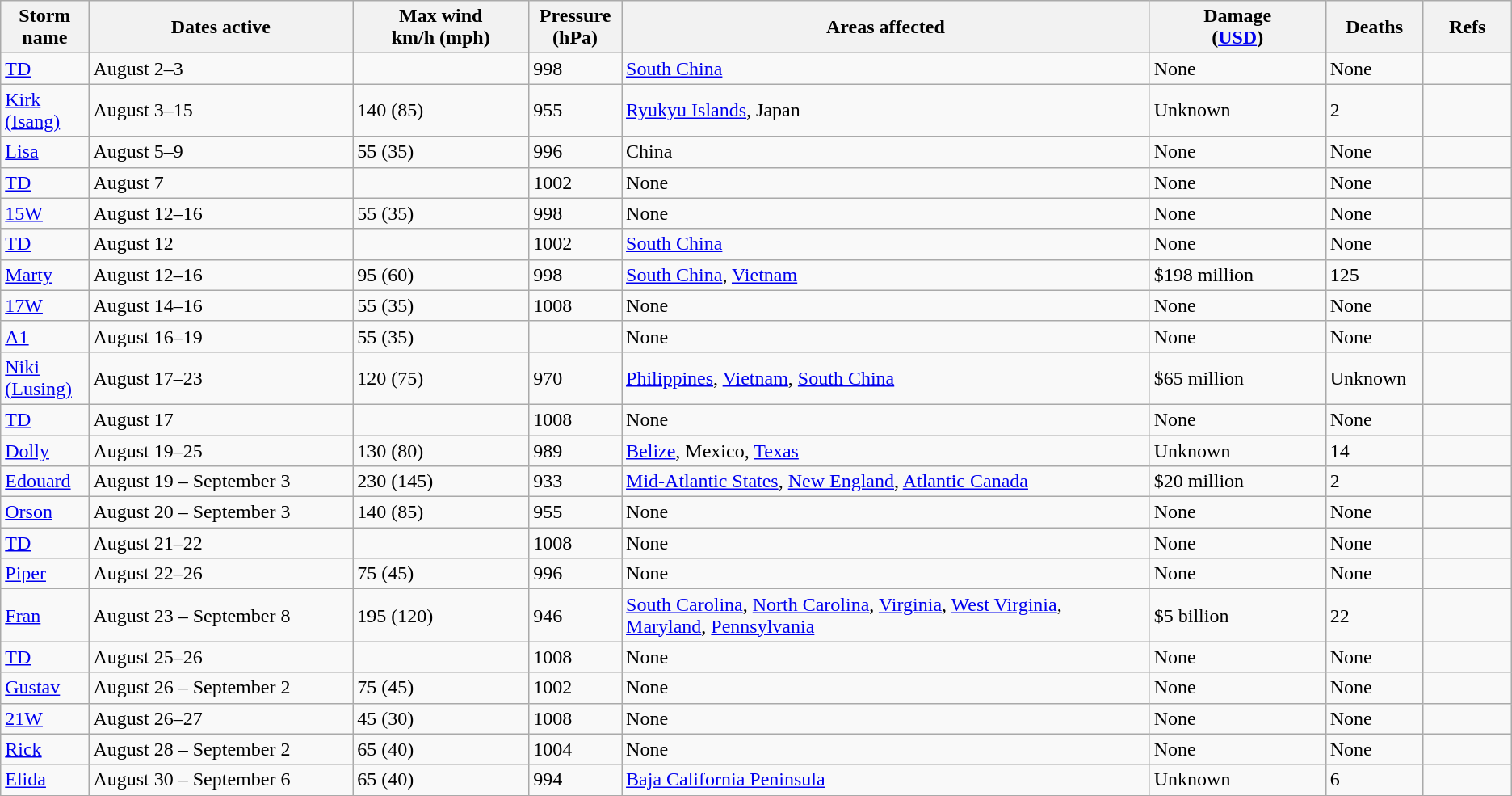<table class="wikitable sortable">
<tr>
<th width="5%">Storm name</th>
<th width="15%">Dates active</th>
<th width="10%">Max wind<br>km/h (mph)</th>
<th width="5%">Pressure<br>(hPa)</th>
<th width="30%">Areas affected</th>
<th width="10%">Damage<br>(<a href='#'>USD</a>)</th>
<th width="5%">Deaths</th>
<th width="5%">Refs</th>
</tr>
<tr>
<td><a href='#'>TD</a></td>
<td>August 2–3</td>
<td></td>
<td>998</td>
<td><a href='#'>South China</a></td>
<td>None</td>
<td>None</td>
<td></td>
</tr>
<tr>
<td><a href='#'>Kirk (Isang)</a></td>
<td>August 3–15</td>
<td>140 (85)</td>
<td>955</td>
<td><a href='#'>Ryukyu Islands</a>, Japan</td>
<td>Unknown</td>
<td>2</td>
<td></td>
</tr>
<tr>
<td><a href='#'>Lisa</a></td>
<td>August 5–9</td>
<td>55 (35)</td>
<td>996</td>
<td>China</td>
<td>None</td>
<td>None</td>
<td></td>
</tr>
<tr>
<td><a href='#'>TD</a></td>
<td>August 7</td>
<td></td>
<td>1002</td>
<td>None</td>
<td>None</td>
<td>None</td>
<td></td>
</tr>
<tr>
<td><a href='#'>15W</a></td>
<td>August 12–16</td>
<td>55 (35)</td>
<td>998</td>
<td>None</td>
<td>None</td>
<td>None</td>
<td></td>
</tr>
<tr>
<td><a href='#'>TD</a></td>
<td>August 12</td>
<td></td>
<td>1002</td>
<td><a href='#'>South China</a></td>
<td>None</td>
<td>None</td>
<td></td>
</tr>
<tr>
<td><a href='#'>Marty</a></td>
<td>August 12–16</td>
<td>95 (60)</td>
<td>998</td>
<td><a href='#'>South China</a>, <a href='#'>Vietnam</a></td>
<td>$198 million</td>
<td>125</td>
<td></td>
</tr>
<tr>
<td><a href='#'>17W</a></td>
<td>August 14–16</td>
<td>55 (35)</td>
<td>1008</td>
<td>None</td>
<td>None</td>
<td>None</td>
<td></td>
</tr>
<tr>
<td><a href='#'>A1</a></td>
<td>August 16–19</td>
<td>55 (35)</td>
<td></td>
<td>None</td>
<td>None</td>
<td>None</td>
<td></td>
</tr>
<tr>
<td><a href='#'>Niki (Lusing)</a></td>
<td>August 17–23</td>
<td>120 (75)</td>
<td>970</td>
<td><a href='#'>Philippines</a>, <a href='#'>Vietnam</a>, <a href='#'>South China</a></td>
<td>$65 million</td>
<td>Unknown</td>
<td></td>
</tr>
<tr>
<td><a href='#'>TD</a></td>
<td>August 17</td>
<td></td>
<td>1008</td>
<td>None</td>
<td>None</td>
<td>None</td>
<td></td>
</tr>
<tr>
<td><a href='#'>Dolly</a></td>
<td>August 19–25</td>
<td>130 (80)</td>
<td>989</td>
<td><a href='#'>Belize</a>, Mexico, <a href='#'>Texas</a></td>
<td>Unknown</td>
<td>14</td>
<td></td>
</tr>
<tr>
<td><a href='#'>Edouard</a></td>
<td>August 19 – September 3</td>
<td>230 (145)</td>
<td>933</td>
<td><a href='#'>Mid-Atlantic States</a>, <a href='#'>New England</a>, <a href='#'>Atlantic Canada</a></td>
<td>$20 million</td>
<td>2</td>
<td></td>
</tr>
<tr>
<td><a href='#'>Orson</a></td>
<td>August 20 – September 3</td>
<td>140 (85)</td>
<td>955</td>
<td>None</td>
<td>None</td>
<td>None</td>
<td></td>
</tr>
<tr>
<td><a href='#'>TD</a></td>
<td>August 21–22</td>
<td></td>
<td>1008</td>
<td>None</td>
<td>None</td>
<td>None</td>
<td></td>
</tr>
<tr>
<td><a href='#'>Piper</a></td>
<td>August 22–26</td>
<td>75 (45)</td>
<td>996</td>
<td>None</td>
<td>None</td>
<td>None</td>
<td></td>
</tr>
<tr>
<td><a href='#'>Fran</a></td>
<td>August 23 – September 8</td>
<td>195 (120)</td>
<td>946</td>
<td><a href='#'>South Carolina</a>, <a href='#'>North Carolina</a>, <a href='#'>Virginia</a>, <a href='#'>West Virginia</a>, <a href='#'>Maryland</a>, <a href='#'>Pennsylvania</a></td>
<td>$5 billion</td>
<td>22</td>
<td></td>
</tr>
<tr>
<td><a href='#'>TD</a></td>
<td>August 25–26</td>
<td></td>
<td>1008</td>
<td>None</td>
<td>None</td>
<td>None</td>
<td></td>
</tr>
<tr>
<td><a href='#'>Gustav</a></td>
<td>August 26 – September 2</td>
<td>75 (45)</td>
<td>1002</td>
<td>None</td>
<td>None</td>
<td>None</td>
<td></td>
</tr>
<tr>
<td><a href='#'>21W</a></td>
<td>August 26–27</td>
<td>45 (30)</td>
<td>1008</td>
<td>None</td>
<td>None</td>
<td>None</td>
<td></td>
</tr>
<tr>
<td><a href='#'>Rick</a></td>
<td>August 28 – September 2</td>
<td>65 (40)</td>
<td>1004</td>
<td>None</td>
<td>None</td>
<td>None</td>
<td></td>
</tr>
<tr>
<td><a href='#'>Elida</a></td>
<td>August 30 – September 6</td>
<td>65 (40)</td>
<td>994</td>
<td><a href='#'>Baja California Peninsula</a></td>
<td>Unknown</td>
<td>6</td>
<td></td>
</tr>
<tr>
</tr>
</table>
